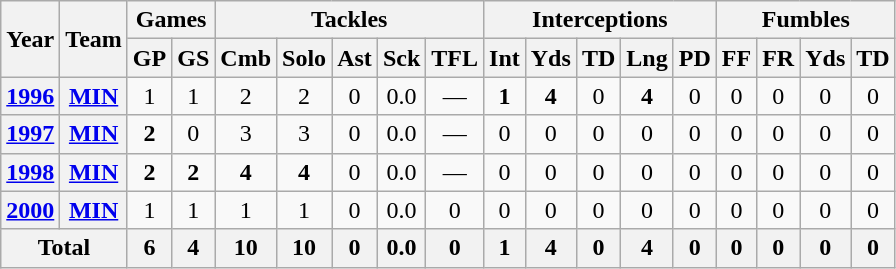<table class="wikitable" style="text-align:center">
<tr>
<th rowspan="2">Year</th>
<th rowspan="2">Team</th>
<th colspan="2">Games</th>
<th colspan="5">Tackles</th>
<th colspan="5">Interceptions</th>
<th colspan="4">Fumbles</th>
</tr>
<tr>
<th>GP</th>
<th>GS</th>
<th>Cmb</th>
<th>Solo</th>
<th>Ast</th>
<th>Sck</th>
<th>TFL</th>
<th>Int</th>
<th>Yds</th>
<th>TD</th>
<th>Lng</th>
<th>PD</th>
<th>FF</th>
<th>FR</th>
<th>Yds</th>
<th>TD</th>
</tr>
<tr>
<th><a href='#'>1996</a></th>
<th><a href='#'>MIN</a></th>
<td>1</td>
<td>1</td>
<td>2</td>
<td>2</td>
<td>0</td>
<td>0.0</td>
<td>—</td>
<td><strong>1</strong></td>
<td><strong>4</strong></td>
<td>0</td>
<td><strong>4</strong></td>
<td>0</td>
<td>0</td>
<td>0</td>
<td>0</td>
<td>0</td>
</tr>
<tr>
<th><a href='#'>1997</a></th>
<th><a href='#'>MIN</a></th>
<td><strong>2</strong></td>
<td>0</td>
<td>3</td>
<td>3</td>
<td>0</td>
<td>0.0</td>
<td>—</td>
<td>0</td>
<td>0</td>
<td>0</td>
<td>0</td>
<td>0</td>
<td>0</td>
<td>0</td>
<td>0</td>
<td>0</td>
</tr>
<tr>
<th><a href='#'>1998</a></th>
<th><a href='#'>MIN</a></th>
<td><strong>2</strong></td>
<td><strong>2</strong></td>
<td><strong>4</strong></td>
<td><strong>4</strong></td>
<td>0</td>
<td>0.0</td>
<td>—</td>
<td>0</td>
<td>0</td>
<td>0</td>
<td>0</td>
<td>0</td>
<td>0</td>
<td>0</td>
<td>0</td>
<td>0</td>
</tr>
<tr>
<th><a href='#'>2000</a></th>
<th><a href='#'>MIN</a></th>
<td>1</td>
<td>1</td>
<td>1</td>
<td>1</td>
<td>0</td>
<td>0.0</td>
<td>0</td>
<td>0</td>
<td>0</td>
<td>0</td>
<td>0</td>
<td>0</td>
<td>0</td>
<td>0</td>
<td>0</td>
<td>0</td>
</tr>
<tr>
<th colspan="2">Total</th>
<th>6</th>
<th>4</th>
<th>10</th>
<th>10</th>
<th>0</th>
<th>0.0</th>
<th>0</th>
<th>1</th>
<th>4</th>
<th>0</th>
<th>4</th>
<th>0</th>
<th>0</th>
<th>0</th>
<th>0</th>
<th>0</th>
</tr>
</table>
